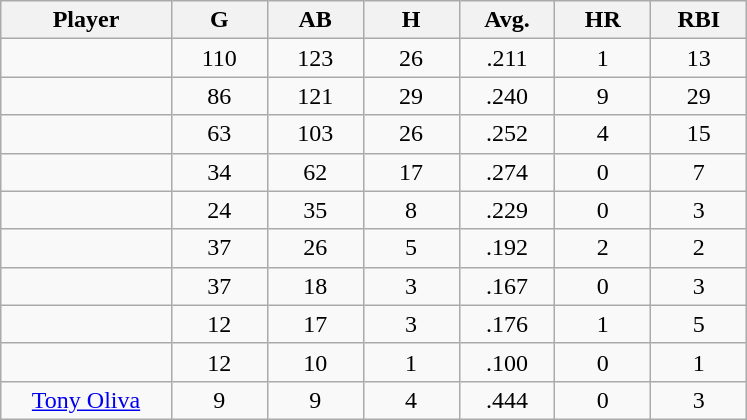<table class="wikitable sortable">
<tr>
<th bgcolor="#DDDDFF" width="16%">Player</th>
<th bgcolor="#DDDDFF" width="9%">G</th>
<th bgcolor="#DDDDFF" width="9%">AB</th>
<th bgcolor="#DDDDFF" width="9%">H</th>
<th bgcolor="#DDDDFF" width="9%">Avg.</th>
<th bgcolor="#DDDDFF" width="9%">HR</th>
<th bgcolor="#DDDDFF" width="9%">RBI</th>
</tr>
<tr align="center">
<td></td>
<td>110</td>
<td>123</td>
<td>26</td>
<td>.211</td>
<td>1</td>
<td>13</td>
</tr>
<tr align=center>
<td></td>
<td>86</td>
<td>121</td>
<td>29</td>
<td>.240</td>
<td>9</td>
<td>29</td>
</tr>
<tr align="center">
<td></td>
<td>63</td>
<td>103</td>
<td>26</td>
<td>.252</td>
<td>4</td>
<td>15</td>
</tr>
<tr align="center">
<td></td>
<td>34</td>
<td>62</td>
<td>17</td>
<td>.274</td>
<td>0</td>
<td>7</td>
</tr>
<tr align="center">
<td></td>
<td>24</td>
<td>35</td>
<td>8</td>
<td>.229</td>
<td>0</td>
<td>3</td>
</tr>
<tr align="center">
<td></td>
<td>37</td>
<td>26</td>
<td>5</td>
<td>.192</td>
<td>2</td>
<td>2</td>
</tr>
<tr align="center">
<td></td>
<td>37</td>
<td>18</td>
<td>3</td>
<td>.167</td>
<td>0</td>
<td>3</td>
</tr>
<tr align="center">
<td></td>
<td>12</td>
<td>17</td>
<td>3</td>
<td>.176</td>
<td>1</td>
<td>5</td>
</tr>
<tr align="center">
<td></td>
<td>12</td>
<td>10</td>
<td>1</td>
<td>.100</td>
<td>0</td>
<td>1</td>
</tr>
<tr align=center>
<td><a href='#'>Tony Oliva</a></td>
<td>9</td>
<td>9</td>
<td>4</td>
<td>.444</td>
<td>0</td>
<td>3</td>
</tr>
</table>
